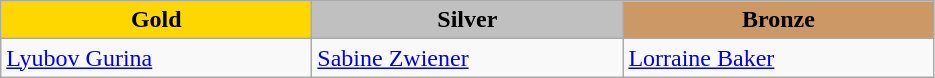<table class="wikitable" style="text-align:left">
<tr align="center">
<td width=200 bgcolor=gold><strong>Gold</strong></td>
<td width=200 bgcolor=silver><strong>Silver</strong></td>
<td width=200 bgcolor=CC9966><strong>Bronze</strong></td>
</tr>
<tr>
<td><a href='#'>Lyubov Gurina</a><br><em></em></td>
<td><a href='#'>Sabine Zwiener</a><br><em></em></td>
<td><a href='#'>Lorraine Baker</a><br><em></em></td>
</tr>
</table>
